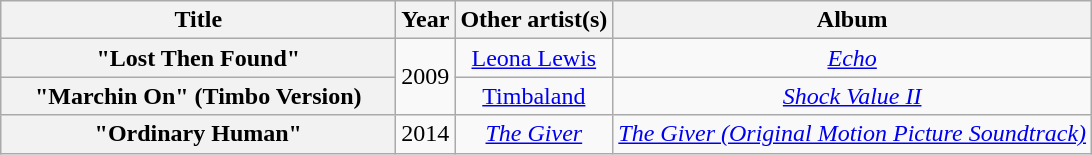<table class="wikitable plainrowheaders" style="text-align:center;">
<tr>
<th scope="col" style="width:16em;">Title</th>
<th scope="col">Year</th>
<th scope="col">Other artist(s)</th>
<th scope="col">Album</th>
</tr>
<tr>
<th scope="row">"Lost Then Found"</th>
<td rowspan="2">2009</td>
<td><a href='#'>Leona Lewis</a></td>
<td><em><a href='#'>Echo</a></em></td>
</tr>
<tr>
<th scope="row">"Marchin On" (Timbo Version)</th>
<td><a href='#'>Timbaland</a></td>
<td><em><a href='#'>Shock Value II</a></em></td>
</tr>
<tr>
<th scope="row">"Ordinary Human"</th>
<td>2014</td>
<td><em><a href='#'>The Giver</a></em></td>
<td><em><a href='#'>The Giver (Original Motion Picture Soundtrack)</a></em></td>
</tr>
</table>
